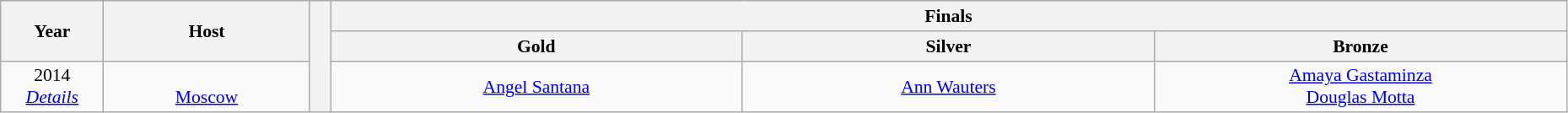<table class="wikitable" style="font-size:90%; width: 98%; text-align: center;">
<tr>
<th rowspan=2 width=5%>Year</th>
<th rowspan=2 width=10%>Host</th>
<th width=1% rowspan=3 bgcolor=ffffff></th>
<th colspan=4>Finals</th>
</tr>
<tr>
<th width=20%> Gold</th>
<th width=20%> Silver</th>
<th width=20%> Bronze</th>
</tr>
<tr>
<td>2014<br><em><a href='#'>Details</a></em></td>
<td><br><a href='#'>Moscow</a></td>
<td> <a href='#'>Angel Santana</a> </td>
<td> <a href='#'>Ann Wauters</a> </td>
<td> <a href='#'>Amaya Gastaminza</a> <br> <a href='#'>Douglas Motta</a> </td>
</tr>
</table>
